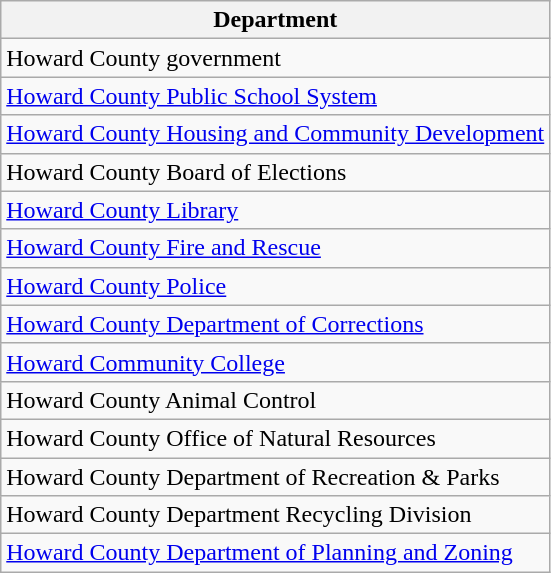<table class="wikitable">
<tr>
<th>Department</th>
</tr>
<tr>
<td>Howard County government</td>
</tr>
<tr>
<td><a href='#'>Howard County Public School System</a></td>
</tr>
<tr>
<td><a href='#'>Howard County Housing and Community Development</a></td>
</tr>
<tr>
<td>Howard County Board of Elections</td>
</tr>
<tr>
<td><a href='#'>Howard County Library</a></td>
</tr>
<tr>
<td><a href='#'>Howard County Fire and Rescue</a></td>
</tr>
<tr>
<td><a href='#'>Howard County Police</a></td>
</tr>
<tr>
<td><a href='#'>Howard County Department of Corrections</a></td>
</tr>
<tr>
<td><a href='#'>Howard Community College</a></td>
</tr>
<tr>
<td>Howard County Animal Control</td>
</tr>
<tr>
<td>Howard County Office of Natural Resources</td>
</tr>
<tr>
<td>Howard County Department of Recreation & Parks</td>
</tr>
<tr>
<td>Howard County Department Recycling Division</td>
</tr>
<tr>
<td><a href='#'>Howard County Department of Planning and Zoning</a></td>
</tr>
</table>
